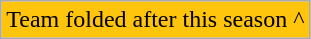<table class="wikitable" style="font-size:100%;line-height:1.1;">
<tr>
<td style="background-color:#FFC40C;">Team folded after this season ^</td>
</tr>
</table>
